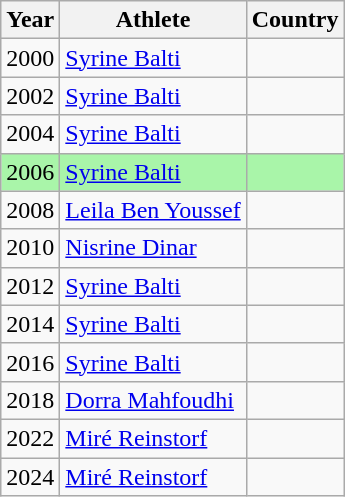<table class="wikitable sortable">
<tr>
<th>Year</th>
<th>Athlete</th>
<th>Country</th>
</tr>
<tr>
<td>2000</td>
<td><a href='#'>Syrine Balti</a></td>
<td></td>
</tr>
<tr>
<td>2002</td>
<td><a href='#'>Syrine Balti</a></td>
<td></td>
</tr>
<tr>
<td>2004</td>
<td><a href='#'>Syrine Balti</a></td>
<td></td>
</tr>
<tr bgcolor=#A9F5A9>
<td>2006</td>
<td><a href='#'>Syrine Balti</a></td>
<td></td>
</tr>
<tr>
<td>2008</td>
<td><a href='#'>Leila Ben Youssef</a></td>
<td></td>
</tr>
<tr>
<td>2010</td>
<td><a href='#'>Nisrine Dinar</a></td>
<td></td>
</tr>
<tr>
<td>2012</td>
<td><a href='#'>Syrine Balti</a></td>
<td></td>
</tr>
<tr>
<td>2014</td>
<td><a href='#'>Syrine Balti</a></td>
<td></td>
</tr>
<tr>
<td>2016</td>
<td><a href='#'>Syrine Balti</a></td>
<td></td>
</tr>
<tr>
<td>2018</td>
<td><a href='#'>Dorra Mahfoudhi</a></td>
<td></td>
</tr>
<tr>
<td>2022</td>
<td><a href='#'>Miré Reinstorf</a></td>
<td></td>
</tr>
<tr>
<td>2024</td>
<td><a href='#'>Miré Reinstorf</a></td>
<td></td>
</tr>
</table>
